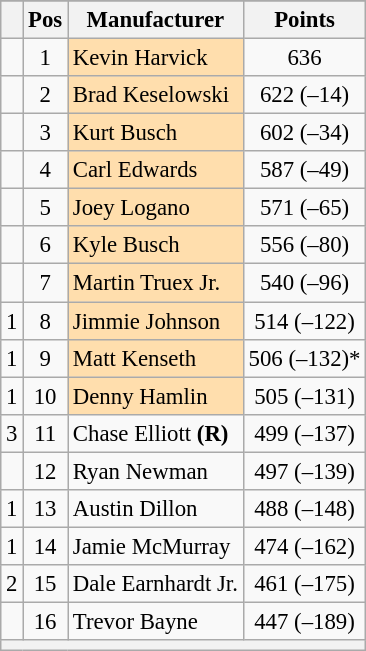<table class="wikitable" style="font-size:95%">
<tr>
</tr>
<tr>
<th></th>
<th>Pos</th>
<th>Manufacturer</th>
<th>Points</th>
</tr>
<tr>
<td align="left"></td>
<td style="text-align:center;">1</td>
<td style="background:#FFDEAD;">Kevin Harvick</td>
<td style="text-align:center;">636</td>
</tr>
<tr>
<td align="left"></td>
<td style="text-align:center;">2</td>
<td style="background:#FFDEAD;">Brad Keselowski</td>
<td style="text-align:center;">622 (–14)</td>
</tr>
<tr>
<td align="left"></td>
<td style="text-align:center;">3</td>
<td style="background:#FFDEAD;">Kurt Busch</td>
<td style="text-align:center;">602 (–34)</td>
</tr>
<tr>
<td align="left"></td>
<td style="text-align:center;">4</td>
<td style="background:#FFDEAD;">Carl Edwards</td>
<td style="text-align:center;">587  (–49)</td>
</tr>
<tr>
<td align="left"></td>
<td style="text-align:center;">5</td>
<td style="background:#FFDEAD;">Joey Logano</td>
<td style="text-align:center;">571  (–65)</td>
</tr>
<tr>
<td align="left"></td>
<td style="text-align:center;">6</td>
<td style="background:#FFDEAD;">Kyle Busch</td>
<td style="text-align:center;">556  (–80)</td>
</tr>
<tr>
<td align="left"></td>
<td style="text-align:center;">7</td>
<td style="background:#FFDEAD;">Martin Truex Jr.</td>
<td style="text-align:center;">540  (–96)</td>
</tr>
<tr>
<td align="left"> 1</td>
<td style="text-align:center;">8</td>
<td style="background:#FFDEAD;">Jimmie Johnson</td>
<td style="text-align:center;">514  (–122)</td>
</tr>
<tr>
<td align="left"> 1</td>
<td style="text-align:center;">9</td>
<td style="background:#FFDEAD;">Matt Kenseth</td>
<td style="text-align:center;">506  (–132)*</td>
</tr>
<tr>
<td align="left"> 1</td>
<td style="text-align:center;">10</td>
<td style="background:#FFDEAD;">Denny Hamlin</td>
<td style="text-align:center;">505 (–131)</td>
</tr>
<tr>
<td align="left"> 3</td>
<td style="text-align:center;">11</td>
<td>Chase Elliott <strong>(R)</strong></td>
<td style="text-align:center;">499 (–137)</td>
</tr>
<tr>
<td align="left"></td>
<td style="text-align:center;">12</td>
<td>Ryan Newman</td>
<td style="text-align:center;">497  (–139)</td>
</tr>
<tr>
<td align="left"> 1</td>
<td style="text-align:center;">13</td>
<td>Austin Dillon</td>
<td style="text-align:center;">488  (–148)</td>
</tr>
<tr>
<td align="left"> 1</td>
<td style="text-align:center;">14</td>
<td>Jamie McMurray</td>
<td style="text-align:center;">474  (–162)</td>
</tr>
<tr>
<td align="left"> 2</td>
<td style="text-align:center;">15</td>
<td>Dale Earnhardt Jr.</td>
<td style="text-align:center;">461 (–175)</td>
</tr>
<tr>
<td align="left"></td>
<td style="text-align:center;">16</td>
<td>Trevor Bayne</td>
<td style="text-align:center;">447  (–189)</td>
</tr>
<tr class="sortbottom">
<th colspan="9"></th>
</tr>
</table>
